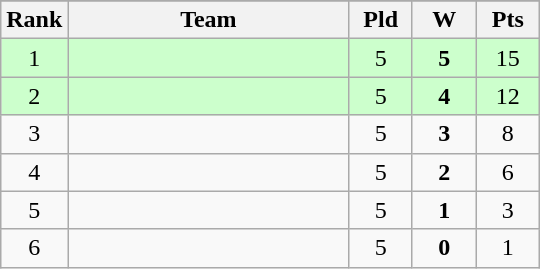<table class="wikitable">
<tr>
</tr>
<tr>
<th style="width:35px;">Rank</th>
<th style="width:180px;">Team</th>
<th style="width:35px;">Pld</th>
<th style="width:35px;">W</th>
<th style="width:35px;">Pts</th>
</tr>
<tr bgcolor=#ccffcc>
<td align=center>1</td>
<td></td>
<td align=center>5</td>
<td align=center><strong>5</strong></td>
<td align=center>15</td>
</tr>
<tr bgcolor=#ccffcc>
<td align=center>2</td>
<td></td>
<td align=center>5</td>
<td align=center><strong>4</strong></td>
<td align=center>12</td>
</tr>
<tr>
<td align=center>3</td>
<td></td>
<td align=center>5</td>
<td align=center><strong>3</strong></td>
<td align=center>8</td>
</tr>
<tr>
<td align=center>4</td>
<td></td>
<td align=center>5</td>
<td align=center><strong>2</strong></td>
<td align=center>6</td>
</tr>
<tr>
<td align=center>5</td>
<td></td>
<td align=center>5</td>
<td align=center><strong>1</strong></td>
<td align=center>3</td>
</tr>
<tr>
<td align=center>6</td>
<td></td>
<td align=center>5</td>
<td align=center><strong>0</strong></td>
<td align=center>1</td>
</tr>
</table>
